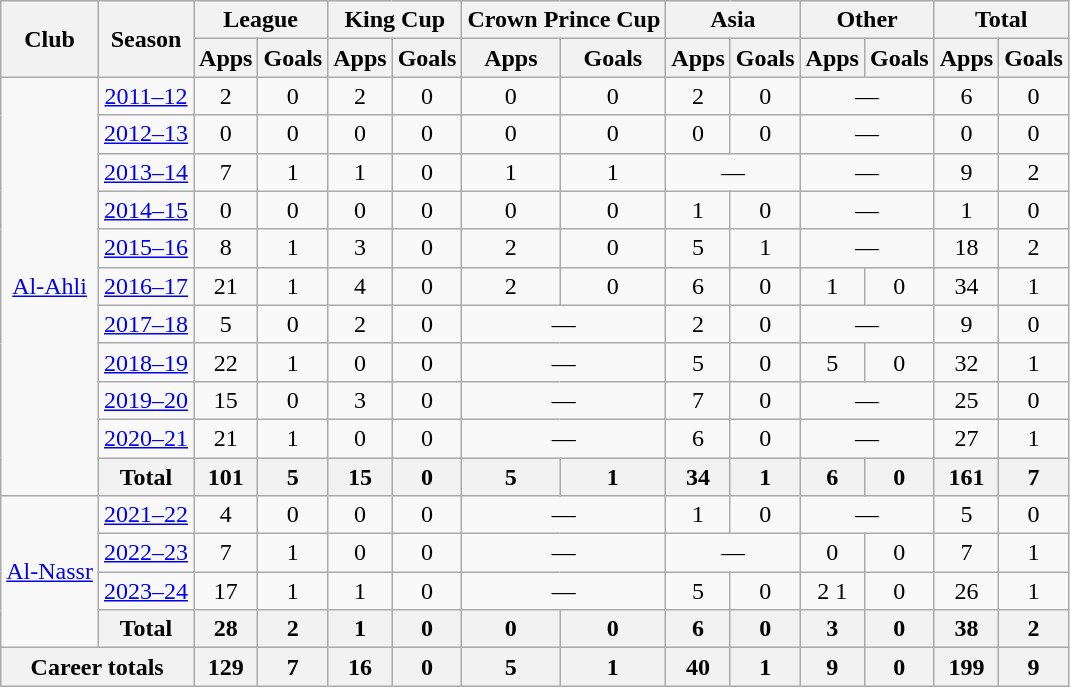<table class="wikitable" style="text-align: center">
<tr>
<th rowspan=2>Club</th>
<th rowspan=2>Season</th>
<th colspan=2>League</th>
<th colspan=2>King Cup</th>
<th colspan=2>Crown Prince Cup</th>
<th colspan=2>Asia</th>
<th colspan=2>Other</th>
<th colspan=2>Total</th>
</tr>
<tr>
<th>Apps</th>
<th>Goals</th>
<th>Apps</th>
<th>Goals</th>
<th>Apps</th>
<th>Goals</th>
<th>Apps</th>
<th>Goals</th>
<th>Apps</th>
<th>Goals</th>
<th>Apps</th>
<th>Goals</th>
</tr>
<tr>
<td rowspan=11><a href='#'>Al-Ahli</a></td>
<td><a href='#'>2011–12</a></td>
<td>2</td>
<td>0</td>
<td>2</td>
<td>0</td>
<td>0</td>
<td>0</td>
<td>2</td>
<td>0</td>
<td colspan=2>—</td>
<td>6</td>
<td>0</td>
</tr>
<tr>
<td><a href='#'>2012–13</a></td>
<td>0</td>
<td>0</td>
<td>0</td>
<td>0</td>
<td>0</td>
<td>0</td>
<td>0</td>
<td>0</td>
<td colspan=2>—</td>
<td>0</td>
<td>0</td>
</tr>
<tr>
<td><a href='#'>2013–14</a></td>
<td>7</td>
<td>1</td>
<td>1</td>
<td>0</td>
<td>1</td>
<td>1</td>
<td colspan=2>—</td>
<td colspan=2>—</td>
<td>9</td>
<td>2</td>
</tr>
<tr>
<td><a href='#'>2014–15</a></td>
<td>0</td>
<td>0</td>
<td>0</td>
<td>0</td>
<td>0</td>
<td>0</td>
<td>1</td>
<td>0</td>
<td colspan=2>—</td>
<td>1</td>
<td>0</td>
</tr>
<tr>
<td><a href='#'>2015–16</a></td>
<td>8</td>
<td>1</td>
<td>3</td>
<td>0</td>
<td>2</td>
<td>0</td>
<td>5</td>
<td>1</td>
<td colspan=2>—</td>
<td>18</td>
<td>2</td>
</tr>
<tr>
<td><a href='#'>2016–17</a></td>
<td>21</td>
<td>1</td>
<td>4</td>
<td>0</td>
<td>2</td>
<td>0</td>
<td>6</td>
<td>0</td>
<td>1</td>
<td>0</td>
<td>34</td>
<td>1</td>
</tr>
<tr>
<td><a href='#'>2017–18</a></td>
<td>5</td>
<td>0</td>
<td>2</td>
<td>0</td>
<td colspan=2>—</td>
<td>2</td>
<td>0</td>
<td colspan=2>—</td>
<td>9</td>
<td>0</td>
</tr>
<tr>
<td><a href='#'>2018–19</a></td>
<td>22</td>
<td>1</td>
<td>0</td>
<td>0</td>
<td colspan=2>—</td>
<td>5</td>
<td>0</td>
<td>5</td>
<td>0</td>
<td>32</td>
<td>1</td>
</tr>
<tr>
<td><a href='#'>2019–20</a></td>
<td>15</td>
<td>0</td>
<td>3</td>
<td>0</td>
<td colspan=2>—</td>
<td>7</td>
<td>0</td>
<td colspan=2>—</td>
<td>25</td>
<td>0</td>
</tr>
<tr>
<td><a href='#'>2020–21</a></td>
<td>21</td>
<td>1</td>
<td>0</td>
<td>0</td>
<td colspan=2>—</td>
<td>6</td>
<td>0</td>
<td colspan=2>—</td>
<td>27</td>
<td>1</td>
</tr>
<tr>
<th>Total</th>
<th>101</th>
<th>5</th>
<th>15</th>
<th>0</th>
<th>5</th>
<th>1</th>
<th>34</th>
<th>1</th>
<th>6</th>
<th>0</th>
<th>161</th>
<th>7</th>
</tr>
<tr>
<td rowspan=4><a href='#'>Al-Nassr</a></td>
<td><a href='#'>2021–22</a></td>
<td>4</td>
<td>0</td>
<td>0</td>
<td>0</td>
<td colspan=2>—</td>
<td>1</td>
<td>0</td>
<td colspan=2>—</td>
<td>5</td>
<td>0</td>
</tr>
<tr>
<td><a href='#'>2022–23</a></td>
<td>7</td>
<td>1</td>
<td>0</td>
<td>0</td>
<td colspan=2>—</td>
<td colspan=2>—</td>
<td>0</td>
<td>0</td>
<td>7</td>
<td>1</td>
</tr>
<tr>
<td><a href='#'>2023–24</a></td>
<td>17</td>
<td>1</td>
<td>1</td>
<td>0</td>
<td colspan=2>—</td>
<td>5</td>
<td>0</td>
<td>2 1</td>
<td>0</td>
<td>26</td>
<td>1</td>
</tr>
<tr>
<th>Total</th>
<th>28</th>
<th>2</th>
<th>1</th>
<th>0</th>
<th>0</th>
<th>0</th>
<th>6</th>
<th>0</th>
<th>3</th>
<th>0</th>
<th>38</th>
<th>2</th>
</tr>
<tr>
<th colspan=2>Career totals</th>
<th>129</th>
<th>7</th>
<th>16</th>
<th>0</th>
<th>5</th>
<th>1</th>
<th>40</th>
<th>1</th>
<th>9</th>
<th>0</th>
<th>199</th>
<th>9</th>
</tr>
</table>
